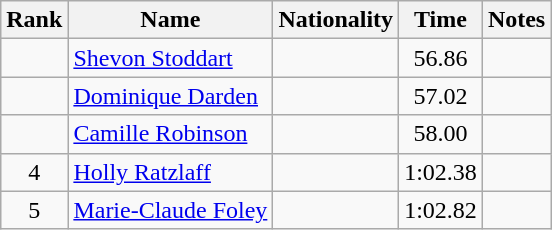<table class="wikitable sortable" style="text-align:center">
<tr>
<th>Rank</th>
<th>Name</th>
<th>Nationality</th>
<th>Time</th>
<th>Notes</th>
</tr>
<tr>
<td align=center></td>
<td align=left><a href='#'>Shevon Stoddart</a></td>
<td align=left></td>
<td>56.86</td>
<td></td>
</tr>
<tr>
<td align=center></td>
<td align=left><a href='#'>Dominique Darden</a></td>
<td align=left></td>
<td>57.02</td>
<td></td>
</tr>
<tr>
<td align=center></td>
<td align=left><a href='#'>Camille Robinson</a></td>
<td align=left></td>
<td>58.00</td>
<td></td>
</tr>
<tr>
<td align=center>4</td>
<td align=left><a href='#'>Holly Ratzlaff</a></td>
<td align=left></td>
<td>1:02.38</td>
<td></td>
</tr>
<tr>
<td align=center>5</td>
<td align=left><a href='#'>Marie-Claude Foley</a></td>
<td align=left></td>
<td>1:02.82</td>
<td></td>
</tr>
</table>
